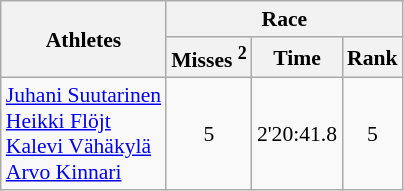<table class="wikitable" border="1" style="font-size:90%">
<tr>
<th rowspan=2>Athletes</th>
<th colspan=3>Race</th>
</tr>
<tr>
<th>Misses <sup>2</sup></th>
<th>Time</th>
<th>Rank</th>
</tr>
<tr>
<td><a href='#'>Juhani Suutarinen</a><br><a href='#'>Heikki Flöjt</a><br><a href='#'>Kalevi Vähäkylä</a><br><a href='#'>Arvo Kinnari</a></td>
<td align=center>5</td>
<td align=center>2'20:41.8</td>
<td align=center>5</td>
</tr>
</table>
